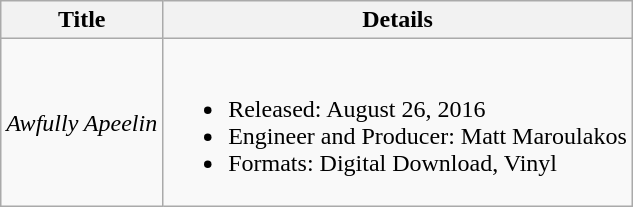<table class="wikitable">
<tr>
<th>Title</th>
<th>Details</th>
</tr>
<tr>
<td><em>Awfully Apeelin<strong></td>
<td><br><ul><li>Released: August 26, 2016</li><li>Engineer and Producer: Matt Maroulakos</li><li>Formats: Digital Download, Vinyl</li></ul></td>
</tr>
</table>
